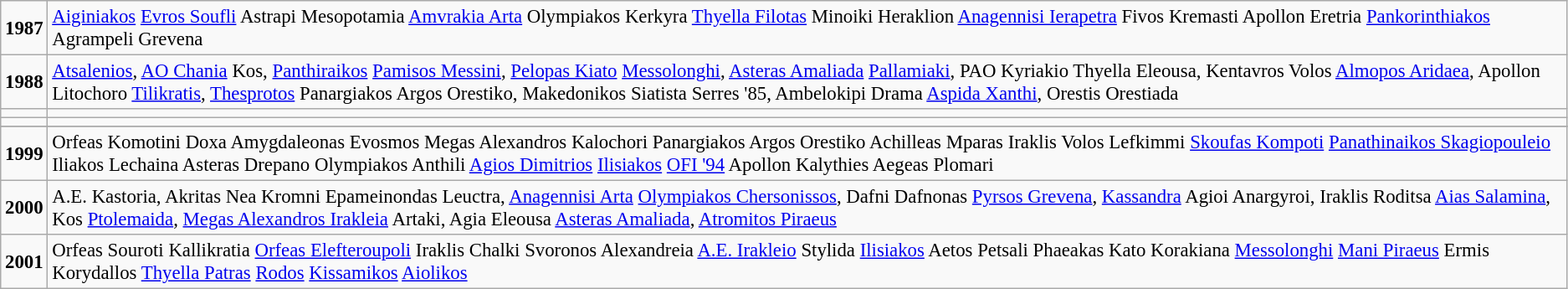<table class="wikitable" style="font-size: 95%;">
<tr>
<td align="center"><strong>1987</strong></td>
<td align="left"><a href='#'>Aiginiakos</a>  <a href='#'>Evros Soufli</a>  Astrapi Mesopotamia  <a href='#'>Amvrakia Arta</a>  Olympiakos Kerkyra  <a href='#'>Thyella Filotas</a>  Minoiki Heraklion  <a href='#'>Anagennisi Ierapetra</a>  Fivos Kremasti  Apollon Eretria  <a href='#'>Pankorinthiakos</a>  Agrampeli Grevena</td>
</tr>
<tr>
<td align="center"><strong>1988</strong></td>
<td align="left"><a href='#'>Atsalenios</a>, <a href='#'>AO Chania</a>  Kos, <a href='#'>Panthiraikos</a>  <a href='#'>Pamisos Messini</a>, <a href='#'>Pelopas Kiato</a>  <a href='#'>Messolonghi</a>, <a href='#'>Asteras Amaliada</a>  <a href='#'>Pallamiaki</a>, PAO Kyriakio  Thyella Eleousa, Kentavros Volos  <a href='#'>Almopos Aridaea</a>, Apollon Litochoro  <a href='#'>Tilikratis</a>, <a href='#'>Thesprotos</a>  Panargiakos Argos Orestiko, Makedonikos Siatista  Serres '85, Ambelokipi Drama  <a href='#'>Aspida Xanthi</a>, Orestis Orestiada</td>
</tr>
<tr>
<td></td>
<td></td>
</tr>
<tr>
<td></td>
<td></td>
</tr>
<tr>
</tr>
<tr>
<td align="center"><strong>1999</strong></td>
<td align="left">Orfeas Komotini  Doxa Amygdaleonas  Evosmos  Megas Alexandros Kalochori  Panargiakos Argos Orestiko  Achilleas Mparas  Iraklis Volos Lefkimmi  <a href='#'>Skoufas Kompoti</a>  <a href='#'>Panathinaikos Skagiopouleio</a>  Iliakos Lechaina  Asteras Drepano  Olympiakos Anthili  <a href='#'>Agios Dimitrios</a>  <a href='#'>Ilisiakos</a>  <a href='#'>OFI '94</a>  Apollon Kalythies  Aegeas Plomari</td>
</tr>
<tr>
<td align="center"><strong>2000</strong></td>
<td align="left">Α.Ε. Kastoria, Akritas Nea Kromni  Epameinondas Leuctra, <a href='#'>Anagennisi Arta</a>  <a href='#'>Olympiakos Chersonissos</a>, Dafni Dafnonas  <a href='#'>Pyrsos Grevena</a>, <a href='#'>Kassandra</a>  Agioi Anargyroi, Iraklis Roditsa  <a href='#'>Aias Salamina</a>, Kos  <a href='#'>Ptolemaida</a>, <a href='#'>Megas Alexandros Irakleia</a>  Artaki, Agia Eleousa  <a href='#'>Asteras Amaliada</a>, <a href='#'>Atromitos Piraeus</a></td>
</tr>
<tr>
<td align="center"><strong>2001</strong></td>
<td align="left">Orfeas Souroti  Kallikratia  <a href='#'>Orfeas Elefteroupoli</a>  Iraklis Chalki  Svoronos  Alexandreia  <a href='#'>A.E. Irakleio</a>  Stylida  <a href='#'>Ilisiakos</a>  Aetos Petsali  Phaeakas Kato Korakiana  <a href='#'>Messolonghi</a>  <a href='#'>Mani Piraeus</a>  Ermis Korydallos  <a href='#'>Thyella Patras</a>  <a href='#'>Rodos</a>  <a href='#'>Kissamikos</a>  <a href='#'>Aiolikos</a></td>
</tr>
</table>
